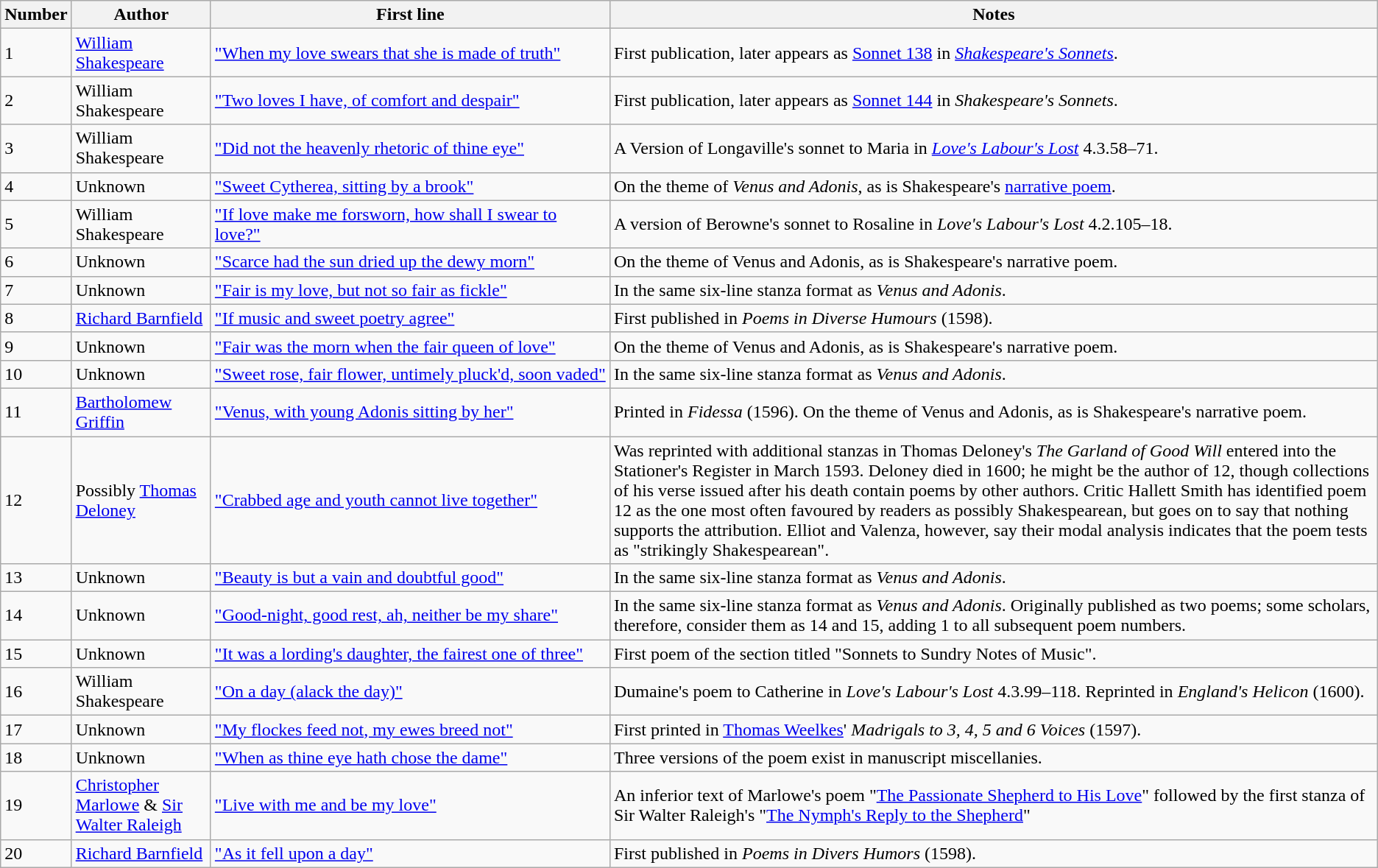<table class="wikitable">
<tr>
<th>Number</th>
<th>Author</th>
<th>First line</th>
<th>Notes</th>
</tr>
<tr>
<td style="text-align:left;">1</td>
<td><a href='#'>William Shakespeare</a></td>
<td style="white-space: nowrap"><a href='#'>"When my love swears that she is made of truth"</a></td>
<td>First publication, later appears as <a href='#'>Sonnet 138</a> in <em><a href='#'>Shakespeare's Sonnets</a></em>.</td>
</tr>
<tr>
<td style="text-align:left;">2</td>
<td>William Shakespeare</td>
<td style="white-space: nowrap"><a href='#'>"Two loves I have, of comfort and despair"</a></td>
<td>First publication, later appears as <a href='#'>Sonnet 144</a> in <em>Shakespeare's Sonnets</em>.</td>
</tr>
<tr>
<td style="text-align:left;">3</td>
<td>William Shakespeare</td>
<td style="white-space: nowrap"><a href='#'>"Did not the heavenly rhetoric of thine eye"</a></td>
<td>A Version of Longaville's sonnet to Maria in <em><a href='#'>Love's Labour's Lost</a></em> 4.3.58–71.</td>
</tr>
<tr>
<td style="text-align:left;">4</td>
<td>Unknown</td>
<td style="white-space: nowrap"><a href='#'>"Sweet Cytherea, sitting by a brook"</a></td>
<td>On the theme of <em>Venus and Adonis</em>, as is Shakespeare's <a href='#'>narrative poem</a>.</td>
</tr>
<tr>
<td style="text-align:left;">5</td>
<td>William Shakespeare</td>
<td style="min-width: 20em"><a href='#'>"If love make me forsworn, how shall I swear to love?"</a></td>
<td>A version of Berowne's sonnet to Rosaline in <em>Love's Labour's Lost</em> 4.2.105–18.</td>
</tr>
<tr>
<td style="text-align:left;">6</td>
<td>Unknown</td>
<td style="white-space: nowrap"><a href='#'>"Scarce had the sun dried up the dewy morn"</a></td>
<td>On the theme of Venus and Adonis, as is Shakespeare's narrative poem.</td>
</tr>
<tr>
<td style="text-align:left;">7</td>
<td>Unknown</td>
<td style="white-space: nowrap"><a href='#'>"Fair is my love, but not so fair as fickle"</a></td>
<td>In the same six-line stanza format as <em>Venus and Adonis</em>.</td>
</tr>
<tr>
<td style="text-align:left;">8</td>
<td><a href='#'>Richard Barnfield</a></td>
<td style="white-space: nowrap"><a href='#'>"If music and sweet poetry agree"</a></td>
<td>First published in <em>Poems in Diverse Humours</em> (1598).</td>
</tr>
<tr>
<td style="text-align:left;">9</td>
<td>Unknown</td>
<td style="white-space: nowrap"><a href='#'>"Fair was the morn when the fair queen of love"</a></td>
<td>On the theme of Venus and Adonis, as is Shakespeare's narrative poem.</td>
</tr>
<tr>
<td style="text-align:left;">10</td>
<td>Unknown</td>
<td style="white-space: nowrap"><a href='#'>"Sweet rose, fair flower, untimely pluck'd, soon vaded"</a></td>
<td>In the same six-line stanza format as <em>Venus and Adonis</em>.</td>
</tr>
<tr>
<td style="text-align:left;">11</td>
<td><a href='#'>Bartholomew Griffin</a></td>
<td style="white-space: nowrap"><a href='#'>"Venus, with young Adonis sitting by her"</a></td>
<td>Printed in <em>Fidessa</em> (1596). On the theme of Venus and Adonis, as is Shakespeare's narrative poem.</td>
</tr>
<tr>
<td style="text-align:left;">12</td>
<td>Possibly <a href='#'>Thomas Deloney</a></td>
<td style="white-space: nowrap"><a href='#'>"Crabbed age and youth cannot live together"</a></td>
<td>Was reprinted with additional stanzas in Thomas Deloney's <em>The Garland of Good Will</em> entered into the Stationer's Register in March 1593. Deloney died in 1600; he might be the author of 12, though collections of his verse issued after his death contain poems by other authors. Critic Hallett Smith has identified poem 12 as the one most often favoured by readers as possibly Shakespearean, but goes on to say that nothing supports the attribution. Elliot and Valenza, however, say their modal analysis indicates that the poem tests as "strikingly Shakespearean".</td>
</tr>
<tr>
<td style="text-align:left;">13</td>
<td>Unknown</td>
<td style="white-space: nowrap"><a href='#'>"Beauty is but a vain and doubtful good"</a></td>
<td>In the same six-line stanza format as <em>Venus and Adonis</em>.</td>
</tr>
<tr>
<td style="text-align:left;">14</td>
<td>Unknown</td>
<td style="white-space: nowrap"><a href='#'>"Good-night, good rest, ah, neither be my share"</a></td>
<td>In the same six-line stanza format as <em>Venus and Adonis</em>. Originally published as two poems; some scholars, therefore, consider them as 14 and 15, adding 1 to all subsequent poem numbers.</td>
</tr>
<tr>
<td style="text-align:left;">15</td>
<td>Unknown</td>
<td style="white-space: nowrap"><a href='#'>"It was a lording's daughter, the fairest one of three"</a></td>
<td>First poem of the section titled "Sonnets to Sundry Notes of Music".</td>
</tr>
<tr>
<td style="text-align:left;">16</td>
<td>William Shakespeare</td>
<td style="white-space: nowrap"><a href='#'>"On a day (alack the day)"</a></td>
<td>Dumaine's poem to Catherine in <em>Love's Labour's Lost</em> 4.3.99–118. Reprinted in <em>England's Helicon</em> (1600).</td>
</tr>
<tr>
<td style="text-align:left;">17</td>
<td>Unknown</td>
<td style="white-space: nowrap"><a href='#'>"My flockes feed not, my ewes breed not"</a></td>
<td>First printed in <a href='#'>Thomas Weelkes</a>' <em>Madrigals to 3, 4, 5 and 6 Voices</em> (1597).</td>
</tr>
<tr>
<td style="text-align:left;">18</td>
<td>Unknown</td>
<td style="white-space: nowrap"><a href='#'>"When as thine eye hath chose the dame"</a></td>
<td>Three versions of the poem exist in manuscript miscellanies.</td>
</tr>
<tr>
<td style="text-align:left;">19</td>
<td><a href='#'>Christopher Marlowe</a> & <a href='#'>Sir Walter Raleigh</a></td>
<td style="white-space: nowrap"><a href='#'>"Live with me and be my love"</a></td>
<td>An inferior text of Marlowe's poem "<a href='#'>The Passionate Shepherd to His Love</a>" followed by the first stanza of Sir Walter Raleigh's "<a href='#'>The Nymph's Reply to the Shepherd</a>"</td>
</tr>
<tr>
<td style="text-align:left;">20</td>
<td><a href='#'>Richard Barnfield</a></td>
<td style="white-space: nowrap"><a href='#'>"As it fell upon a day"</a></td>
<td>First published in <em>Poems in Divers Humors</em> (1598).</td>
</tr>
</table>
